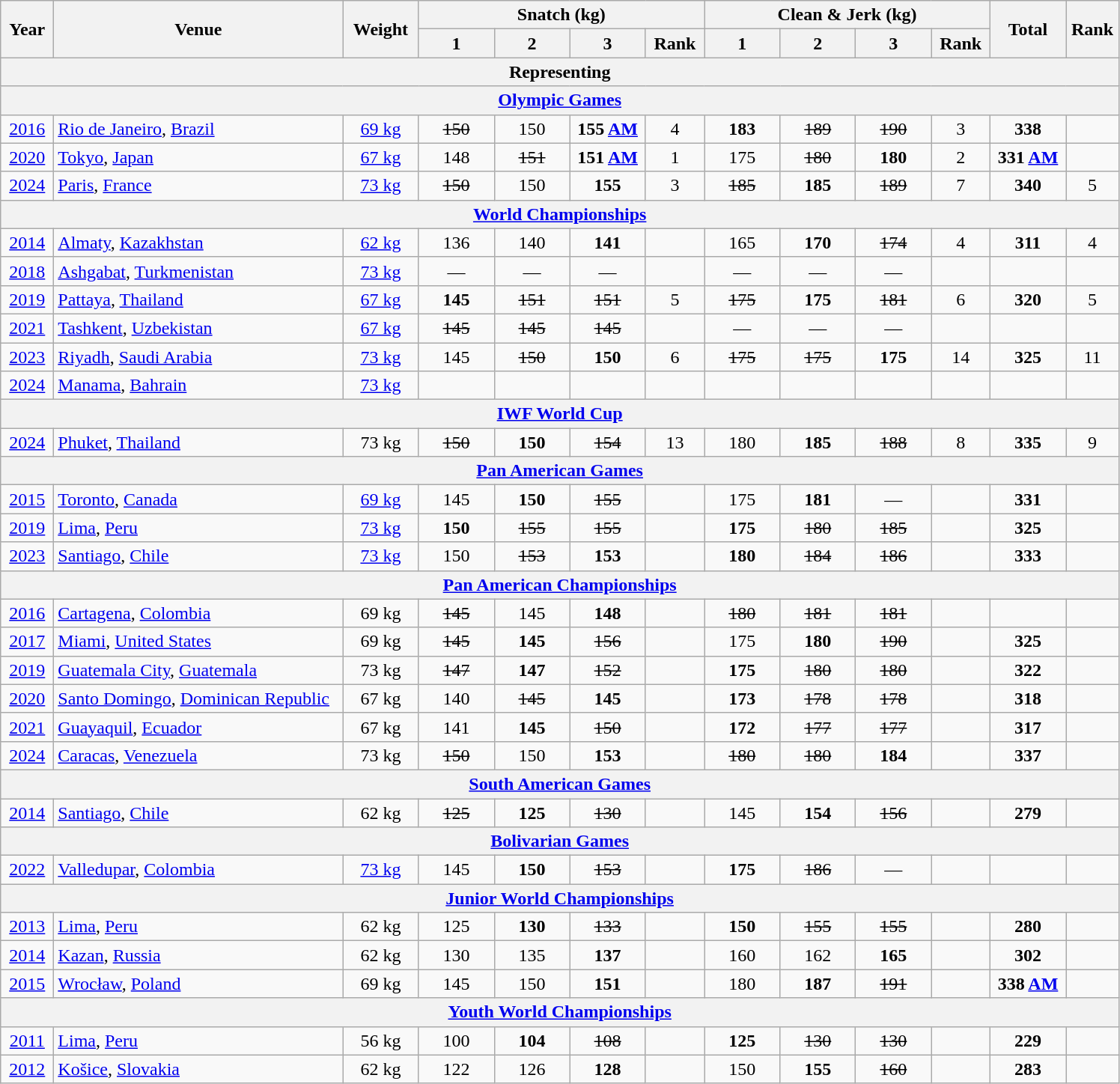<table class="wikitable" style="text-align:center;">
<tr>
<th rowspan=2 width=40>Year</th>
<th rowspan=2 width=250>Venue</th>
<th rowspan=2 width=60>Weight</th>
<th colspan=4>Snatch (kg)</th>
<th colspan=4>Clean & Jerk (kg)</th>
<th rowspan=2 width=60>Total</th>
<th rowspan=2 width=40>Rank</th>
</tr>
<tr>
<th width=60>1</th>
<th width=60>2</th>
<th width=60>3</th>
<th width=45>Rank</th>
<th width=60>1</th>
<th width=60>2</th>
<th width=60>3</th>
<th width=45>Rank</th>
</tr>
<tr>
<th colspan=13>Representing </th>
</tr>
<tr>
<th colspan=13><a href='#'>Olympic Games</a></th>
</tr>
<tr>
<td><a href='#'>2016</a></td>
<td align=left> <a href='#'>Rio de Janeiro</a>, <a href='#'>Brazil</a></td>
<td><a href='#'>69 kg</a></td>
<td><s>150</s></td>
<td>150</td>
<td><strong>155 <a href='#'>AM</a> </strong></td>
<td>4</td>
<td><strong>183</strong></td>
<td><s>189</s></td>
<td><s>190</s></td>
<td>3</td>
<td><strong>338</strong></td>
<td></td>
</tr>
<tr>
<td><a href='#'>2020</a></td>
<td align=left> <a href='#'>Tokyo</a>, <a href='#'>Japan</a></td>
<td><a href='#'>67 kg</a></td>
<td>148</td>
<td><s>151</s></td>
<td><strong>151 <a href='#'>AM</a> </strong></td>
<td>1</td>
<td>175</td>
<td><s>180</s></td>
<td><strong>180</strong></td>
<td>2</td>
<td><strong>331 <a href='#'>AM</a></strong></td>
<td></td>
</tr>
<tr>
<td><a href='#'>2024</a></td>
<td align=left> <a href='#'>Paris</a>, <a href='#'>France</a></td>
<td><a href='#'>73 kg</a></td>
<td><s>150</s></td>
<td>150</td>
<td><strong>155</strong></td>
<td>3</td>
<td><s>185</s></td>
<td><strong>185</strong></td>
<td><s>189</s></td>
<td>7</td>
<td><strong>340</strong></td>
<td>5</td>
</tr>
<tr>
<th colspan=13><a href='#'>World Championships</a></th>
</tr>
<tr>
<td><a href='#'>2014</a></td>
<td align=left> <a href='#'>Almaty</a>, <a href='#'>Kazakhstan</a></td>
<td><a href='#'>62 kg</a></td>
<td>136</td>
<td>140</td>
<td><strong>141</strong></td>
<td></td>
<td>165</td>
<td><strong>170</strong></td>
<td><s>174</s></td>
<td>4</td>
<td><strong>311</strong></td>
<td>4</td>
</tr>
<tr>
<td><a href='#'>2018</a></td>
<td align=left> <a href='#'>Ashgabat</a>, <a href='#'>Turkmenistan</a></td>
<td><a href='#'>73 kg</a></td>
<td>—</td>
<td>—</td>
<td>—</td>
<td></td>
<td>—</td>
<td>—</td>
<td>—</td>
<td></td>
<td></td>
<td></td>
</tr>
<tr>
<td><a href='#'>2019</a></td>
<td align=left> <a href='#'>Pattaya</a>, <a href='#'>Thailand</a></td>
<td><a href='#'>67 kg</a></td>
<td><strong>145</strong></td>
<td><s>151</s></td>
<td><s>151</s></td>
<td>5</td>
<td><s>175</s></td>
<td><strong>175</strong></td>
<td><s>181</s></td>
<td>6</td>
<td><strong>320</strong></td>
<td>5</td>
</tr>
<tr>
<td><a href='#'>2021</a></td>
<td align=left> <a href='#'>Tashkent</a>, <a href='#'>Uzbekistan</a></td>
<td><a href='#'>67 kg</a></td>
<td><s>145</s></td>
<td><s>145</s></td>
<td><s>145</s></td>
<td></td>
<td>—</td>
<td>—</td>
<td>—</td>
<td></td>
<td></td>
<td></td>
</tr>
<tr>
<td><a href='#'>2023</a></td>
<td align=left> <a href='#'>Riyadh</a>, <a href='#'>Saudi Arabia</a></td>
<td><a href='#'>73 kg</a></td>
<td>145</td>
<td><s>150</s></td>
<td><strong>150</strong></td>
<td>6</td>
<td><s>175</s></td>
<td><s>175</s></td>
<td><strong>175</strong></td>
<td>14</td>
<td><strong>325</strong></td>
<td>11</td>
</tr>
<tr>
<td><a href='#'>2024</a></td>
<td align=left> <a href='#'>Manama</a>, <a href='#'>Bahrain</a></td>
<td><a href='#'>73 kg</a></td>
<td></td>
<td></td>
<td></td>
<td></td>
<td></td>
<td></td>
<td></td>
<td></td>
<td></td>
<td></td>
</tr>
<tr>
<th colspan=13><a href='#'>IWF World Cup</a></th>
</tr>
<tr>
<td><a href='#'>2024</a></td>
<td align=left> <a href='#'>Phuket</a>, <a href='#'>Thailand</a></td>
<td>73 kg</td>
<td><s>150</s></td>
<td><strong>150</strong></td>
<td><s>154</s></td>
<td>13</td>
<td>180</td>
<td><strong>185</strong></td>
<td><s>188</s></td>
<td>8</td>
<td><strong>335</strong></td>
<td>9</td>
</tr>
<tr>
<th colspan=13><a href='#'>Pan American Games</a></th>
</tr>
<tr>
<td><a href='#'>2015</a></td>
<td align=left> <a href='#'>Toronto</a>, <a href='#'>Canada</a></td>
<td><a href='#'>69 kg</a></td>
<td>145</td>
<td><strong>150</strong></td>
<td><s>155</s></td>
<td></td>
<td>175</td>
<td><strong>181</strong></td>
<td>—</td>
<td></td>
<td><strong>331</strong></td>
<td></td>
</tr>
<tr>
<td><a href='#'>2019</a></td>
<td align=left> <a href='#'>Lima</a>, <a href='#'>Peru</a></td>
<td><a href='#'>73 kg</a></td>
<td><strong>150</strong></td>
<td><s>155</s></td>
<td><s>155</s></td>
<td></td>
<td><strong>175</strong></td>
<td><s>180</s></td>
<td><s>185</s></td>
<td></td>
<td><strong>325</strong></td>
<td></td>
</tr>
<tr>
<td><a href='#'>2023</a></td>
<td align=left> <a href='#'>Santiago</a>, <a href='#'>Chile</a></td>
<td><a href='#'>73 kg</a></td>
<td>150</td>
<td><s>153</s></td>
<td><strong>153</strong></td>
<td></td>
<td><strong>180</strong></td>
<td><s>184</s></td>
<td><s>186</s></td>
<td></td>
<td><strong>333</strong></td>
<td></td>
</tr>
<tr>
<th colspan=13><a href='#'>Pan American Championships</a></th>
</tr>
<tr>
<td><a href='#'>2016</a></td>
<td align=left> <a href='#'>Cartagena</a>, <a href='#'>Colombia</a></td>
<td>69 kg</td>
<td><s>145</s></td>
<td>145</td>
<td><strong>148</strong></td>
<td></td>
<td><s>180</s></td>
<td><s>181</s></td>
<td><s>181</s></td>
<td></td>
<td></td>
<td></td>
</tr>
<tr>
<td><a href='#'>2017</a></td>
<td align=left> <a href='#'>Miami</a>, <a href='#'>United States</a></td>
<td>69 kg</td>
<td><s>145</s></td>
<td><strong>145</strong></td>
<td><s>156</s></td>
<td></td>
<td>175</td>
<td><strong>180</strong></td>
<td><s>190</s></td>
<td></td>
<td><strong>325</strong></td>
<td></td>
</tr>
<tr>
<td><a href='#'>2019</a></td>
<td align=left> <a href='#'>Guatemala City</a>, <a href='#'>Guatemala</a></td>
<td>73 kg</td>
<td><s>147</s></td>
<td><strong>147</strong></td>
<td><s>152</s></td>
<td></td>
<td><strong>175</strong></td>
<td><s>180</s></td>
<td><s>180</s></td>
<td></td>
<td><strong>322</strong></td>
<td></td>
</tr>
<tr>
<td><a href='#'>2020</a></td>
<td align=left> <a href='#'>Santo Domingo</a>, <a href='#'>Dominican Republic</a></td>
<td>67 kg</td>
<td>140</td>
<td><s>145</s></td>
<td><strong>145</strong></td>
<td></td>
<td><strong>173</strong></td>
<td><s>178</s></td>
<td><s>178</s></td>
<td></td>
<td><strong>318</strong></td>
<td></td>
</tr>
<tr>
<td><a href='#'>2021</a></td>
<td align=left> <a href='#'>Guayaquil</a>, <a href='#'>Ecuador</a></td>
<td>67 kg</td>
<td>141</td>
<td><strong>145</strong></td>
<td><s>150</s></td>
<td></td>
<td><strong>172</strong></td>
<td><s>177</s></td>
<td><s>177</s></td>
<td></td>
<td><strong>317</strong></td>
<td></td>
</tr>
<tr>
<td><a href='#'>2024</a></td>
<td align=left> <a href='#'>Caracas</a>, <a href='#'>Venezuela</a></td>
<td>73 kg</td>
<td><s>150</s></td>
<td>150</td>
<td><strong>153</strong></td>
<td></td>
<td><s>180</s></td>
<td><s>180</s></td>
<td><strong>184</strong></td>
<td></td>
<td><strong>337</strong></td>
<td></td>
</tr>
<tr>
<th colspan=13><a href='#'>South American Games</a></th>
</tr>
<tr>
<td><a href='#'>2014</a></td>
<td align=left> <a href='#'>Santiago</a>, <a href='#'>Chile</a></td>
<td>62 kg</td>
<td><s>125</s></td>
<td><strong>125</strong></td>
<td><s>130</s></td>
<td></td>
<td>145</td>
<td><strong>154</strong></td>
<td><s>156</s></td>
<td></td>
<td><strong>279</strong></td>
<td></td>
</tr>
<tr>
<th colspan=13><a href='#'>Bolivarian Games</a></th>
</tr>
<tr>
<td><a href='#'>2022</a></td>
<td align=left> <a href='#'>Valledupar</a>, <a href='#'>Colombia</a></td>
<td><a href='#'>73 kg</a></td>
<td>145</td>
<td><strong>150</strong></td>
<td><s>153</s></td>
<td></td>
<td><strong>175</strong></td>
<td><s>186</s></td>
<td>—</td>
<td></td>
<td></td>
<td></td>
</tr>
<tr>
<th colspan=13><a href='#'>Junior World Championships</a></th>
</tr>
<tr>
<td><a href='#'>2013</a></td>
<td align=left> <a href='#'>Lima</a>, <a href='#'>Peru</a></td>
<td>62 kg</td>
<td>125</td>
<td><strong>130</strong></td>
<td><s>133</s></td>
<td></td>
<td><strong>150</strong></td>
<td><s>155</s></td>
<td><s>155</s></td>
<td></td>
<td><strong>280</strong></td>
<td></td>
</tr>
<tr>
<td><a href='#'>2014</a></td>
<td align=left> <a href='#'>Kazan</a>, <a href='#'>Russia</a></td>
<td>62 kg</td>
<td>130</td>
<td>135</td>
<td><strong>137</strong></td>
<td></td>
<td>160</td>
<td>162</td>
<td><strong>165</strong></td>
<td></td>
<td><strong>302</strong></td>
<td></td>
</tr>
<tr>
<td><a href='#'>2015</a></td>
<td align=left> <a href='#'>Wrocław</a>, <a href='#'>Poland</a></td>
<td>69 kg</td>
<td>145</td>
<td>150</td>
<td><strong>151</strong></td>
<td></td>
<td>180</td>
<td><strong>187</strong></td>
<td><s>191</s></td>
<td></td>
<td><strong>338 <a href='#'>AM</a></strong></td>
<td></td>
</tr>
<tr>
<th colspan=13><a href='#'>Youth World Championships</a></th>
</tr>
<tr>
<td><a href='#'>2011</a></td>
<td align=left> <a href='#'>Lima</a>, <a href='#'>Peru</a></td>
<td>56 kg</td>
<td>100</td>
<td><strong>104</strong></td>
<td><s>108</s></td>
<td></td>
<td><strong>125</strong></td>
<td><s>130</s></td>
<td><s>130</s></td>
<td></td>
<td><strong>229</strong></td>
<td></td>
</tr>
<tr>
<td><a href='#'>2012</a></td>
<td align=left> <a href='#'>Košice</a>, <a href='#'>Slovakia</a></td>
<td>62 kg</td>
<td>122</td>
<td>126</td>
<td><strong>128</strong></td>
<td></td>
<td>150</td>
<td><strong>155</strong></td>
<td><s>160</s></td>
<td></td>
<td><strong>283</strong></td>
<td></td>
</tr>
</table>
